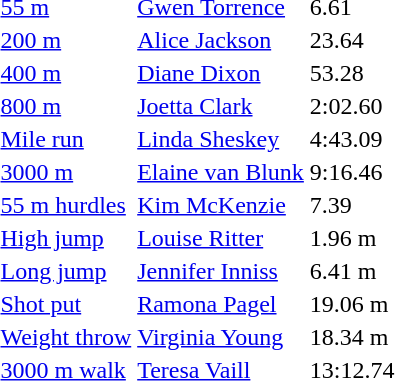<table>
<tr>
<td><a href='#'>55 m</a></td>
<td><a href='#'>Gwen Torrence</a></td>
<td>6.61</td>
<td></td>
<td></td>
<td></td>
<td></td>
</tr>
<tr>
<td><a href='#'>200 m</a></td>
<td><a href='#'>Alice Jackson</a></td>
<td>23.64</td>
<td></td>
<td></td>
<td></td>
<td></td>
</tr>
<tr>
<td><a href='#'>400 m</a></td>
<td><a href='#'>Diane Dixon</a></td>
<td>53.28</td>
<td></td>
<td></td>
<td></td>
<td></td>
</tr>
<tr>
<td><a href='#'>800 m</a></td>
<td><a href='#'>Joetta Clark</a></td>
<td>2:02.60</td>
<td></td>
<td></td>
<td></td>
<td></td>
</tr>
<tr>
<td><a href='#'>Mile run</a></td>
<td><a href='#'>Linda Sheskey</a></td>
<td>4:43.09</td>
<td></td>
<td></td>
<td></td>
<td></td>
</tr>
<tr>
<td><a href='#'>3000 m</a></td>
<td><a href='#'>Elaine van Blunk</a></td>
<td>9:16.46</td>
<td></td>
<td></td>
<td></td>
<td></td>
</tr>
<tr>
<td><a href='#'>55 m hurdles</a></td>
<td><a href='#'>Kim McKenzie</a></td>
<td>7.39</td>
<td></td>
<td></td>
<td></td>
<td></td>
</tr>
<tr>
<td><a href='#'>High jump</a></td>
<td><a href='#'>Louise Ritter</a></td>
<td>1.96 m</td>
<td></td>
<td></td>
<td></td>
<td></td>
</tr>
<tr>
<td><a href='#'>Long jump</a></td>
<td><a href='#'>Jennifer Inniss</a></td>
<td>6.41 m</td>
<td></td>
<td></td>
<td></td>
<td></td>
</tr>
<tr>
<td><a href='#'>Shot put</a></td>
<td><a href='#'>Ramona Pagel</a></td>
<td>19.06 m</td>
<td></td>
<td></td>
<td></td>
<td></td>
</tr>
<tr>
<td><a href='#'>Weight throw</a></td>
<td><a href='#'>Virginia Young</a></td>
<td>18.34 m</td>
<td></td>
<td></td>
<td></td>
<td></td>
</tr>
<tr>
<td><a href='#'>3000 m walk</a></td>
<td><a href='#'>Teresa Vaill</a></td>
<td>13:12.74</td>
<td></td>
<td></td>
<td></td>
<td></td>
</tr>
</table>
